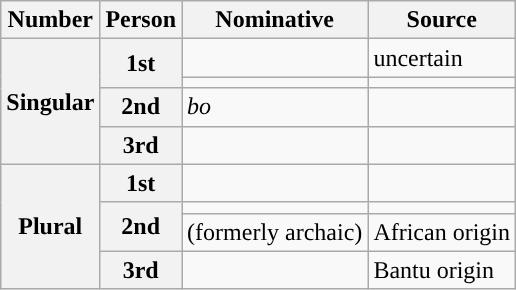<table class="wikitable">
<tr>
<th scope="col">Number</th>
<th scope="col">Person</th>
<th scope="col">Nominative</th>
<th scope="col">Source</th>
</tr>
<tr>
<th scope="row" rowspan="4">Singular</th>
<th scope="row" rowspan="2">1st</th>
<td><em></em></td>
<td>uncertain</td>
</tr>
<tr>
<td><em></em></td>
<td></td>
</tr>
<tr>
<th scope="row">2nd</th>
<td><em>bo</em></td>
<td></td>
</tr>
<tr>
<th scope="row">3rd</th>
<td><em></em></td>
<td></td>
</tr>
<tr>
<th scope="row" rowspan="4">Plural</th>
<th scope="row">1st</th>
<td><em></em></td>
<td></td>
</tr>
<tr>
<th scope="row" rowspan="2">2nd</th>
<td><em></em></td>
<td></td>
</tr>
<tr>
<td><em></em> (formerly archaic)</td>
<td>African origin</td>
</tr>
<tr>
<th scope="row">3rd</th>
<td><em></em></td>
<td>Bantu origin</td>
</tr>
</table>
